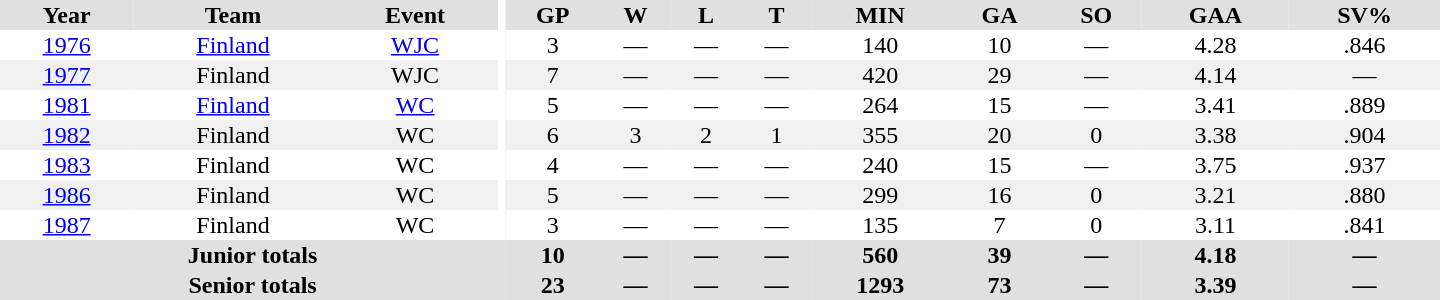<table border="0" cellpadding="1" cellspacing="0" ID="Table3" style="text-align:center; width:60em">
<tr ALIGN="center" bgcolor="#e0e0e0">
<th>Year</th>
<th>Team</th>
<th>Event</th>
<th rowspan="99" bgcolor="#ffffff"></th>
<th>GP</th>
<th>W</th>
<th>L</th>
<th>T</th>
<th>MIN</th>
<th>GA</th>
<th>SO</th>
<th>GAA</th>
<th>SV%</th>
</tr>
<tr>
<td><a href='#'>1976</a></td>
<td><a href='#'>Finland</a></td>
<td><a href='#'>WJC</a></td>
<td>3</td>
<td>—</td>
<td>—</td>
<td>—</td>
<td>140</td>
<td>10</td>
<td>—</td>
<td>4.28</td>
<td>.846</td>
</tr>
<tr bgcolor="#f0f0f0">
<td><a href='#'>1977</a></td>
<td>Finland</td>
<td>WJC</td>
<td>7</td>
<td>—</td>
<td>—</td>
<td>—</td>
<td>420</td>
<td>29</td>
<td>—</td>
<td>4.14</td>
<td>—</td>
</tr>
<tr>
<td><a href='#'>1981</a></td>
<td><a href='#'>Finland</a></td>
<td><a href='#'>WC</a></td>
<td>5</td>
<td>—</td>
<td>—</td>
<td>—</td>
<td>264</td>
<td>15</td>
<td>—</td>
<td>3.41</td>
<td>.889</td>
</tr>
<tr bgcolor="#f0f0f0">
<td><a href='#'>1982</a></td>
<td>Finland</td>
<td>WC</td>
<td>6</td>
<td>3</td>
<td>2</td>
<td>1</td>
<td>355</td>
<td>20</td>
<td>0</td>
<td>3.38</td>
<td>.904</td>
</tr>
<tr>
<td><a href='#'>1983</a></td>
<td>Finland</td>
<td>WC</td>
<td>4</td>
<td>—</td>
<td>—</td>
<td>—</td>
<td>240</td>
<td>15</td>
<td>—</td>
<td>3.75</td>
<td>.937</td>
</tr>
<tr bgcolor="#f0f0f0">
<td><a href='#'>1986</a></td>
<td>Finland</td>
<td>WC</td>
<td>5</td>
<td>—</td>
<td>—</td>
<td>—</td>
<td>299</td>
<td>16</td>
<td>0</td>
<td>3.21</td>
<td>.880</td>
</tr>
<tr>
<td><a href='#'>1987</a></td>
<td>Finland</td>
<td>WC</td>
<td>3</td>
<td>—</td>
<td>—</td>
<td>—</td>
<td>135</td>
<td>7</td>
<td>0</td>
<td>3.11</td>
<td>.841</td>
</tr>
<tr bgcolor="#e0e0e0">
<th colspan=4>Junior totals</th>
<th>10</th>
<th>—</th>
<th>—</th>
<th>—</th>
<th>560</th>
<th>39</th>
<th>—</th>
<th>4.18</th>
<th>—</th>
</tr>
<tr bgcolor="#e0e0e0">
<th colspan=4>Senior totals</th>
<th>23</th>
<th>—</th>
<th>—</th>
<th>—</th>
<th>1293</th>
<th>73</th>
<th>—</th>
<th>3.39</th>
<th>—</th>
</tr>
</table>
